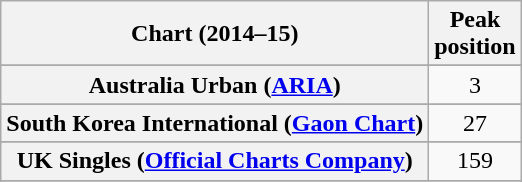<table class="wikitable sortable plainrowheaders" style="text-align:center;">
<tr>
<th>Chart (2014–15)</th>
<th>Peak<br>position</th>
</tr>
<tr>
</tr>
<tr>
<th scope="row">Australia Urban (<a href='#'>ARIA</a>)</th>
<td>3</td>
</tr>
<tr>
</tr>
<tr>
</tr>
<tr>
</tr>
<tr>
</tr>
<tr>
<th scope="row">South Korea International (<a href='#'>Gaon Chart</a>)</th>
<td>27</td>
</tr>
<tr>
</tr>
<tr>
<th scope="row">UK Singles (<a href='#'>Official Charts Company</a>)</th>
<td>159</td>
</tr>
<tr>
</tr>
<tr>
</tr>
<tr>
</tr>
</table>
